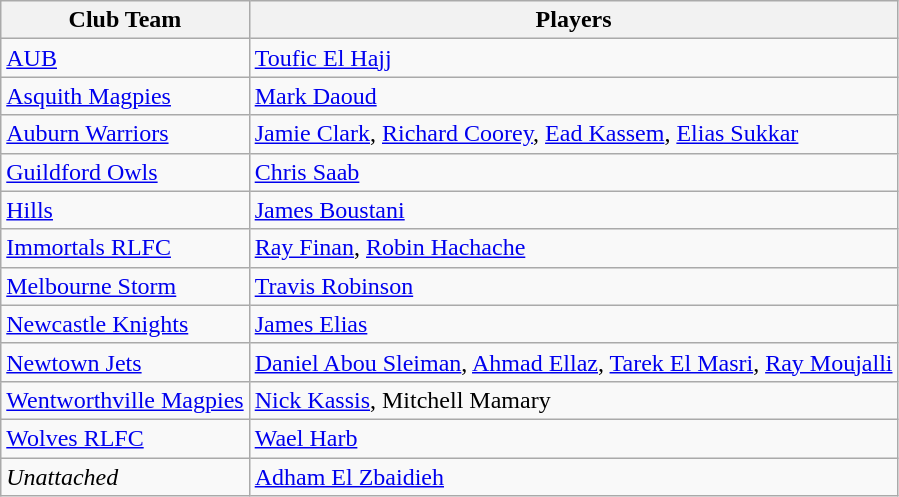<table class="wikitable">
<tr>
<th>Club Team</th>
<th>Players</th>
</tr>
<tr>
<td> <a href='#'>AUB</a></td>
<td><a href='#'>Toufic El Hajj</a></td>
</tr>
<tr>
<td> <a href='#'>Asquith Magpies</a></td>
<td><a href='#'>Mark Daoud</a></td>
</tr>
<tr>
<td> <a href='#'>Auburn Warriors</a></td>
<td><a href='#'>Jamie Clark</a>, <a href='#'>Richard Coorey</a>,  <a href='#'>Ead Kassem</a>, <a href='#'>Elias Sukkar</a></td>
</tr>
<tr>
<td> <a href='#'>Guildford Owls</a></td>
<td><a href='#'>Chris Saab</a></td>
</tr>
<tr>
<td> <a href='#'>Hills</a></td>
<td><a href='#'>James Boustani</a></td>
</tr>
<tr>
<td> <a href='#'>Immortals RLFC</a></td>
<td><a href='#'>Ray Finan</a>, <a href='#'>Robin Hachache</a></td>
</tr>
<tr>
<td> <a href='#'>Melbourne Storm</a></td>
<td>  <a href='#'>Travis Robinson</a></td>
</tr>
<tr>
<td> <a href='#'>Newcastle Knights</a></td>
<td> <a href='#'>James Elias</a></td>
</tr>
<tr>
<td> <a href='#'>Newtown Jets</a></td>
<td> <a href='#'>Daniel Abou Sleiman</a>, <a href='#'>Ahmad Ellaz</a>, <a href='#'>Tarek El Masri</a>, <a href='#'>Ray Moujalli</a></td>
</tr>
<tr>
<td> <a href='#'>Wentworthville Magpies</a></td>
<td> <a href='#'>Nick Kassis</a>, Mitchell Mamary</td>
</tr>
<tr>
<td> <a href='#'>Wolves RLFC</a></td>
<td><a href='#'>Wael Harb</a></td>
</tr>
<tr>
<td><em>Unattached</em></td>
<td><a href='#'>Adham El Zbaidieh</a></td>
</tr>
</table>
